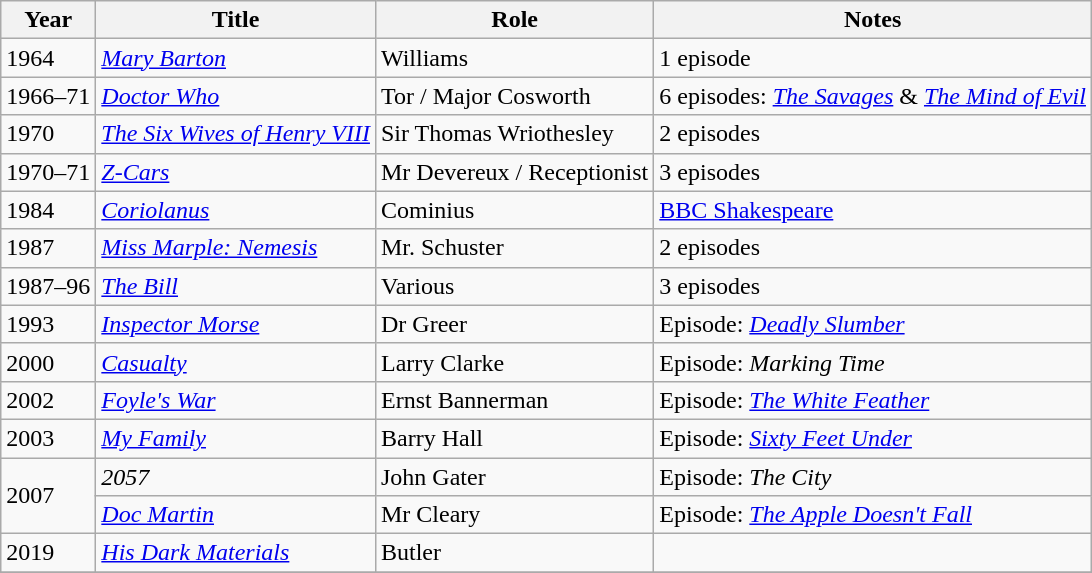<table class="wikitable">
<tr>
<th>Year</th>
<th>Title</th>
<th>Role</th>
<th>Notes</th>
</tr>
<tr>
<td>1964</td>
<td><em><a href='#'>Mary Barton</a></em></td>
<td>Williams</td>
<td>1 episode</td>
</tr>
<tr>
<td>1966–71</td>
<td><em><a href='#'>Doctor Who</a></em></td>
<td>Tor / Major Cosworth</td>
<td>6 episodes: <em><a href='#'>The Savages</a></em> & <em><a href='#'>The Mind of Evil</a></em></td>
</tr>
<tr>
<td>1970</td>
<td><em><a href='#'>The Six Wives of Henry VIII</a></em></td>
<td>Sir Thomas Wriothesley</td>
<td>2 episodes</td>
</tr>
<tr>
<td>1970–71</td>
<td><em><a href='#'>Z-Cars</a></em></td>
<td>Mr Devereux / Receptionist</td>
<td>3 episodes</td>
</tr>
<tr>
<td>1984</td>
<td><em><a href='#'>Coriolanus</a></em></td>
<td>Cominius</td>
<td><a href='#'>BBC Shakespeare</a></td>
</tr>
<tr>
<td>1987</td>
<td><em><a href='#'>Miss Marple: Nemesis</a></em></td>
<td>Mr. Schuster</td>
<td>2 episodes</td>
</tr>
<tr>
<td>1987–96</td>
<td><em><a href='#'>The Bill</a></em></td>
<td>Various</td>
<td>3 episodes</td>
</tr>
<tr>
<td>1993</td>
<td><em><a href='#'>Inspector Morse</a></em></td>
<td>Dr Greer</td>
<td>Episode: <em><a href='#'>Deadly Slumber</a></em></td>
</tr>
<tr>
<td>2000</td>
<td><em><a href='#'>Casualty</a></em></td>
<td>Larry Clarke</td>
<td>Episode: <em>Marking Time</em></td>
</tr>
<tr>
<td>2002</td>
<td><em><a href='#'>Foyle's War</a></em></td>
<td>Ernst Bannerman</td>
<td>Episode: <em><a href='#'>The White Feather</a></em></td>
</tr>
<tr>
<td>2003</td>
<td><em><a href='#'>My Family</a></em></td>
<td>Barry Hall</td>
<td>Episode: <em><a href='#'>Sixty Feet Under</a></em></td>
</tr>
<tr>
<td rowspan="2">2007</td>
<td><em>2057</em></td>
<td>John Gater</td>
<td>Episode: <em>The City</em></td>
</tr>
<tr>
<td><em><a href='#'>Doc Martin</a></em></td>
<td>Mr Cleary</td>
<td>Episode: <em><a href='#'>The Apple Doesn't Fall</a></em></td>
</tr>
<tr>
<td>2019</td>
<td><em><a href='#'>His Dark Materials</a></em></td>
<td>Butler</td>
<td></td>
</tr>
<tr>
</tr>
</table>
